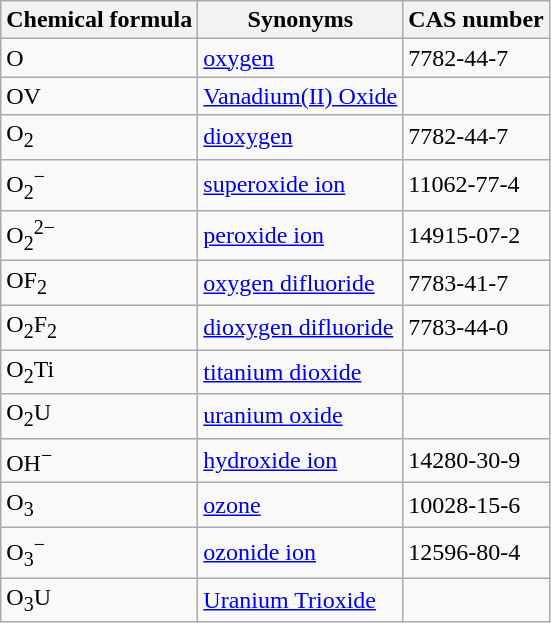<table class="wikitable sortable">
<tr>
<th>Chemical formula</th>
<th>Synonyms</th>
<th>CAS number</th>
</tr>
<tr>
<td>O</td>
<td><a href='#'>oxygen</a></td>
<td>7782-44-7</td>
</tr>
<tr>
<td>OV</td>
<td><a href='#'>Vanadium(II) Oxide</a></td>
<td></td>
</tr>
<tr>
<td>O<sub>2</sub></td>
<td><a href='#'>dioxygen</a></td>
<td>7782-44-7</td>
</tr>
<tr>
<td>O<sub>2</sub><sup>−</sup></td>
<td><a href='#'>superoxide ion</a></td>
<td>11062-77-4</td>
</tr>
<tr>
<td>O<sub>2</sub><sup>2−</sup></td>
<td><a href='#'>peroxide ion</a></td>
<td>14915-07-2</td>
</tr>
<tr>
<td>OF<sub>2</sub></td>
<td><a href='#'>oxygen difluoride</a></td>
<td>7783-41-7</td>
</tr>
<tr>
<td>O<sub>2</sub>F<sub>2</sub></td>
<td><a href='#'>dioxygen difluoride</a></td>
<td>7783-44-0</td>
</tr>
<tr>
<td>O<sub>2</sub>Ti</td>
<td><a href='#'>titanium dioxide</a></td>
<td></td>
</tr>
<tr>
<td>O<sub>2</sub>U</td>
<td><a href='#'>uranium oxide</a></td>
<td></td>
</tr>
<tr>
<td>OH<sup>−</sup></td>
<td><a href='#'>hydroxide ion</a></td>
<td>14280-30-9</td>
</tr>
<tr>
<td>O<sub>3</sub></td>
<td><a href='#'>ozone</a></td>
<td>10028-15-6</td>
</tr>
<tr>
<td>O<sub>3</sub><sup>−</sup></td>
<td><a href='#'>ozonide ion</a></td>
<td>12596-80-4</td>
</tr>
<tr>
<td>O<sub>3</sub>U</td>
<td><a href='#'>Uranium Trioxide</a></td>
</tr>
</table>
